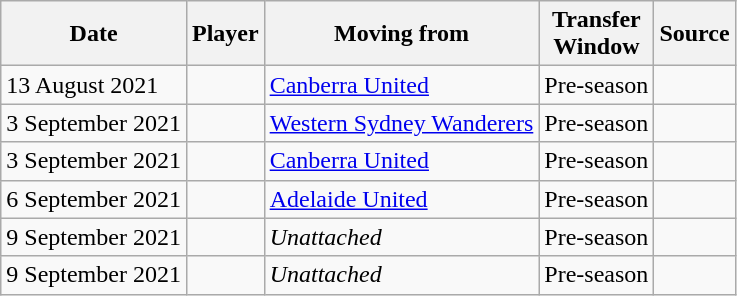<table class="wikitable sortable">
<tr>
<th>Date</th>
<th>Player</th>
<th>Moving from</th>
<th>Transfer<br>Window</th>
<th>Source</th>
</tr>
<tr>
<td>13 August 2021</td>
<td></td>
<td><a href='#'>Canberra United</a></td>
<td>Pre-season</td>
<td></td>
</tr>
<tr>
<td>3 September 2021</td>
<td></td>
<td><a href='#'>Western Sydney Wanderers</a></td>
<td>Pre-season</td>
<td></td>
</tr>
<tr>
<td>3 September 2021</td>
<td></td>
<td><a href='#'>Canberra United</a></td>
<td>Pre-season</td>
<td></td>
</tr>
<tr>
<td>6 September 2021</td>
<td></td>
<td><a href='#'>Adelaide United</a></td>
<td>Pre-season</td>
<td></td>
</tr>
<tr>
<td>9 September 2021</td>
<td></td>
<td><em>Unattached</em></td>
<td>Pre-season</td>
<td></td>
</tr>
<tr>
<td>9 September 2021</td>
<td></td>
<td><em>Unattached</em></td>
<td>Pre-season</td>
<td></td>
</tr>
</table>
